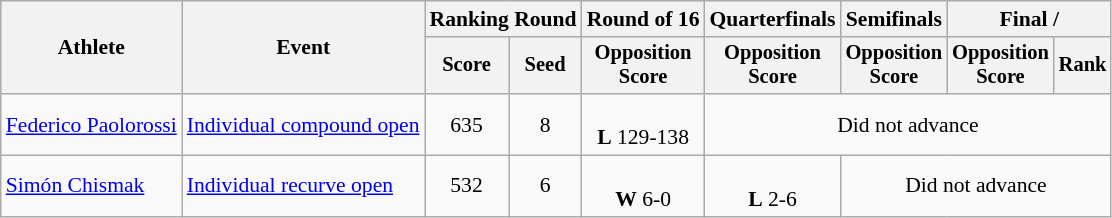<table class=wikitable style=font-size:90%;text-align:center>
<tr>
<th rowspan=2>Athlete</th>
<th rowspan=2>Event</th>
<th colspan=2>Ranking Round</th>
<th>Round of 16</th>
<th>Quarterfinals</th>
<th>Semifinals</th>
<th colspan=2>Final / </th>
</tr>
<tr style=font-size:95%>
<th>Score</th>
<th>Seed</th>
<th>Opposition<br>Score</th>
<th>Opposition<br>Score</th>
<th>Opposition<br>Score</th>
<th>Opposition<br>Score</th>
<th>Rank</th>
</tr>
<tr>
<td align=left><a href='#'>Federico Paolorossi</a></td>
<td align=left><a href='#'>Individual compound open</a></td>
<td>635</td>
<td>8</td>
<td><br><strong>L</strong> 129-138</td>
<td colspan=4>Did not advance</td>
</tr>
<tr>
<td align=left><a href='#'>Simón Chismak</a></td>
<td align=left><a href='#'>Individual recurve open</a></td>
<td>532</td>
<td>6</td>
<td><br><strong>W</strong> 6-0</td>
<td><br><strong>L</strong> 2-6</td>
<td colspan=3>Did not advance</td>
</tr>
</table>
